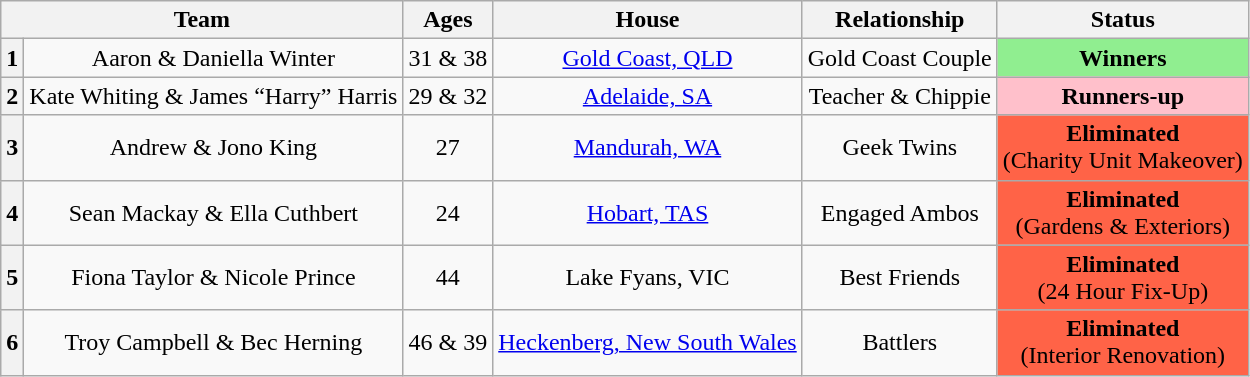<table class="wikitable" style="text-align:center">
<tr valign="top">
<th colspan="2">Team</th>
<th>Ages</th>
<th>House</th>
<th>Relationship</th>
<th>Status</th>
</tr>
<tr>
<th>1</th>
<td>Aaron & Daniella Winter</td>
<td>31 & 38</td>
<td><a href='#'>Gold Coast, QLD</a></td>
<td>Gold Coast Couple</td>
<td bgcolor="lightgreen"><strong>Winners</strong></td>
</tr>
<tr>
<th>2</th>
<td>Kate Whiting & James “Harry” Harris</td>
<td>29 & 32</td>
<td><a href='#'>Adelaide, SA</a></td>
<td>Teacher & Chippie</td>
<td bgcolor="pink"><strong>Runners-up</strong></td>
</tr>
<tr>
<th>3</th>
<td>Andrew & Jono King</td>
<td>27</td>
<td><a href='#'>Mandurah, WA</a></td>
<td>Geek Twins</td>
<td bgcolor="tomato"><strong>Eliminated</strong><br>(Charity Unit Makeover)</td>
</tr>
<tr>
<th>4</th>
<td>Sean Mackay & Ella Cuthbert</td>
<td>24</td>
<td><a href='#'>Hobart, TAS</a></td>
<td>Engaged Ambos</td>
<td bgcolor="tomato"><strong>Eliminated</strong><br>(Gardens & Exteriors)</td>
</tr>
<tr>
<th>5</th>
<td>Fiona Taylor & Nicole Prince</td>
<td>44</td>
<td>Lake Fyans, VIC</td>
<td>Best Friends</td>
<td bgcolor="tomato"><strong>Eliminated</strong><br>(24 Hour Fix-Up)</td>
</tr>
<tr>
<th>6</th>
<td>Troy Campbell & Bec Herning</td>
<td>46 & 39</td>
<td><a href='#'>Heckenberg, New South Wales</a></td>
<td>Battlers</td>
<td bgcolor="tomato"><strong>Eliminated</strong><br>(Interior Renovation)</td>
</tr>
</table>
